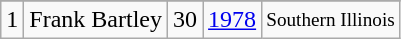<table class="wikitable">
<tr>
</tr>
<tr>
<td>1</td>
<td>Frank Bartley</td>
<td>30</td>
<td><a href='#'>1978</a></td>
<td style="font-size:80%;">Southern Illinois</td>
</tr>
</table>
